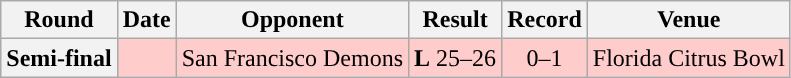<table class="wikitable" style="text-align:center">
<tr>
<th>Round</th>
<th>Date</th>
<th>Opponent</th>
<th>Result</th>
<th>Record</th>
<th>Venue</th>
</tr>
<tr style="background:#fcc">
<th>Semi-final</th>
<td></td>
<td>San Francisco Demons</td>
<td><strong>L</strong> 25–26</td>
<td>0–1</td>
<td>Florida Citrus Bowl</td>
</tr>
</table>
